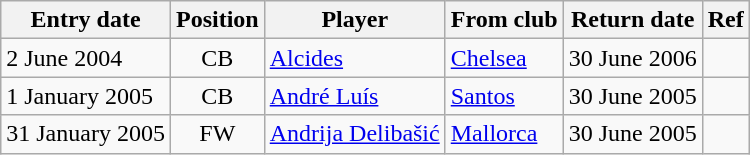<table class="wikitable sortable">
<tr>
<th>Entry date</th>
<th>Position</th>
<th>Player</th>
<th>From club</th>
<th>Return date</th>
<th>Ref</th>
</tr>
<tr>
<td>2 June 2004</td>
<td style="text-align:center;">CB</td>
<td style="text-align:left;"><a href='#'>Alcides</a></td>
<td style="text-align:left;"><a href='#'>Chelsea</a></td>
<td>30 June 2006</td>
<td></td>
</tr>
<tr>
<td>1 January 2005</td>
<td style="text-align:center;">CB</td>
<td style="text-align:left;"><a href='#'>André Luís</a></td>
<td style="text-align:left;"><a href='#'>Santos</a></td>
<td>30 June 2005</td>
<td></td>
</tr>
<tr>
<td>31 January 2005</td>
<td style="text-align:center;">FW</td>
<td style="text-align:left;"><a href='#'>Andrija Delibašić</a></td>
<td style="text-align:left;"><a href='#'>Mallorca</a></td>
<td>30 June 2005</td>
<td></td>
</tr>
</table>
